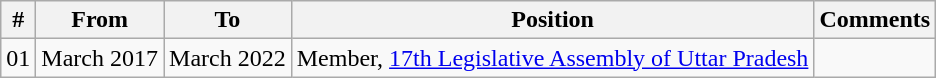<table class="wikitable sortable">
<tr>
<th>#</th>
<th>From</th>
<th>To</th>
<th>Position</th>
<th>Comments</th>
</tr>
<tr>
<td>01</td>
<td>March 2017</td>
<td>March 2022</td>
<td>Member, <a href='#'>17th Legislative Assembly of Uttar Pradesh</a></td>
<td></td>
</tr>
</table>
